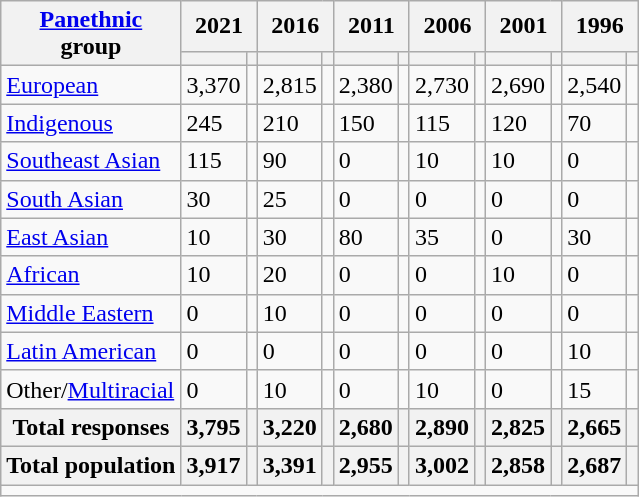<table class="wikitable collapsible sortable">
<tr>
<th rowspan="2"><a href='#'>Panethnic</a><br>group</th>
<th colspan="2">2021</th>
<th colspan="2">2016</th>
<th colspan="2">2011</th>
<th colspan="2">2006</th>
<th colspan="2">2001</th>
<th colspan="2">1996</th>
</tr>
<tr>
<th><a href='#'></a></th>
<th></th>
<th></th>
<th></th>
<th></th>
<th></th>
<th></th>
<th></th>
<th></th>
<th></th>
<th></th>
<th></th>
</tr>
<tr>
<td><a href='#'>European</a></td>
<td>3,370</td>
<td></td>
<td>2,815</td>
<td></td>
<td>2,380</td>
<td></td>
<td>2,730</td>
<td></td>
<td>2,690</td>
<td></td>
<td>2,540</td>
<td></td>
</tr>
<tr>
<td><a href='#'>Indigenous</a></td>
<td>245</td>
<td></td>
<td>210</td>
<td></td>
<td>150</td>
<td></td>
<td>115</td>
<td></td>
<td>120</td>
<td></td>
<td>70</td>
<td></td>
</tr>
<tr>
<td><a href='#'>Southeast Asian</a></td>
<td>115</td>
<td></td>
<td>90</td>
<td></td>
<td>0</td>
<td></td>
<td>10</td>
<td></td>
<td>10</td>
<td></td>
<td>0</td>
<td></td>
</tr>
<tr>
<td><a href='#'>South Asian</a></td>
<td>30</td>
<td></td>
<td>25</td>
<td></td>
<td>0</td>
<td></td>
<td>0</td>
<td></td>
<td>0</td>
<td></td>
<td>0</td>
<td></td>
</tr>
<tr>
<td><a href='#'>East Asian</a></td>
<td>10</td>
<td></td>
<td>30</td>
<td></td>
<td>80</td>
<td></td>
<td>35</td>
<td></td>
<td>0</td>
<td></td>
<td>30</td>
<td></td>
</tr>
<tr>
<td><a href='#'>African</a></td>
<td>10</td>
<td></td>
<td>20</td>
<td></td>
<td>0</td>
<td></td>
<td>0</td>
<td></td>
<td>10</td>
<td></td>
<td>0</td>
<td></td>
</tr>
<tr>
<td><a href='#'>Middle Eastern</a></td>
<td>0</td>
<td></td>
<td>10</td>
<td></td>
<td>0</td>
<td></td>
<td>0</td>
<td></td>
<td>0</td>
<td></td>
<td>0</td>
<td></td>
</tr>
<tr>
<td><a href='#'>Latin American</a></td>
<td>0</td>
<td></td>
<td>0</td>
<td></td>
<td>0</td>
<td></td>
<td>0</td>
<td></td>
<td>0</td>
<td></td>
<td>10</td>
<td></td>
</tr>
<tr>
<td>Other/<a href='#'>Multiracial</a></td>
<td>0</td>
<td></td>
<td>10</td>
<td></td>
<td>0</td>
<td></td>
<td>10</td>
<td></td>
<td>0</td>
<td></td>
<td>15</td>
<td></td>
</tr>
<tr>
<th>Total responses</th>
<th>3,795</th>
<th></th>
<th>3,220</th>
<th></th>
<th>2,680</th>
<th></th>
<th>2,890</th>
<th></th>
<th>2,825</th>
<th></th>
<th>2,665</th>
<th></th>
</tr>
<tr>
<th>Total population</th>
<th>3,917</th>
<th></th>
<th>3,391</th>
<th></th>
<th>2,955</th>
<th></th>
<th>3,002</th>
<th></th>
<th>2,858</th>
<th></th>
<th>2,687</th>
<th></th>
</tr>
<tr class="sortbottom">
<td colspan="15"></td>
</tr>
</table>
